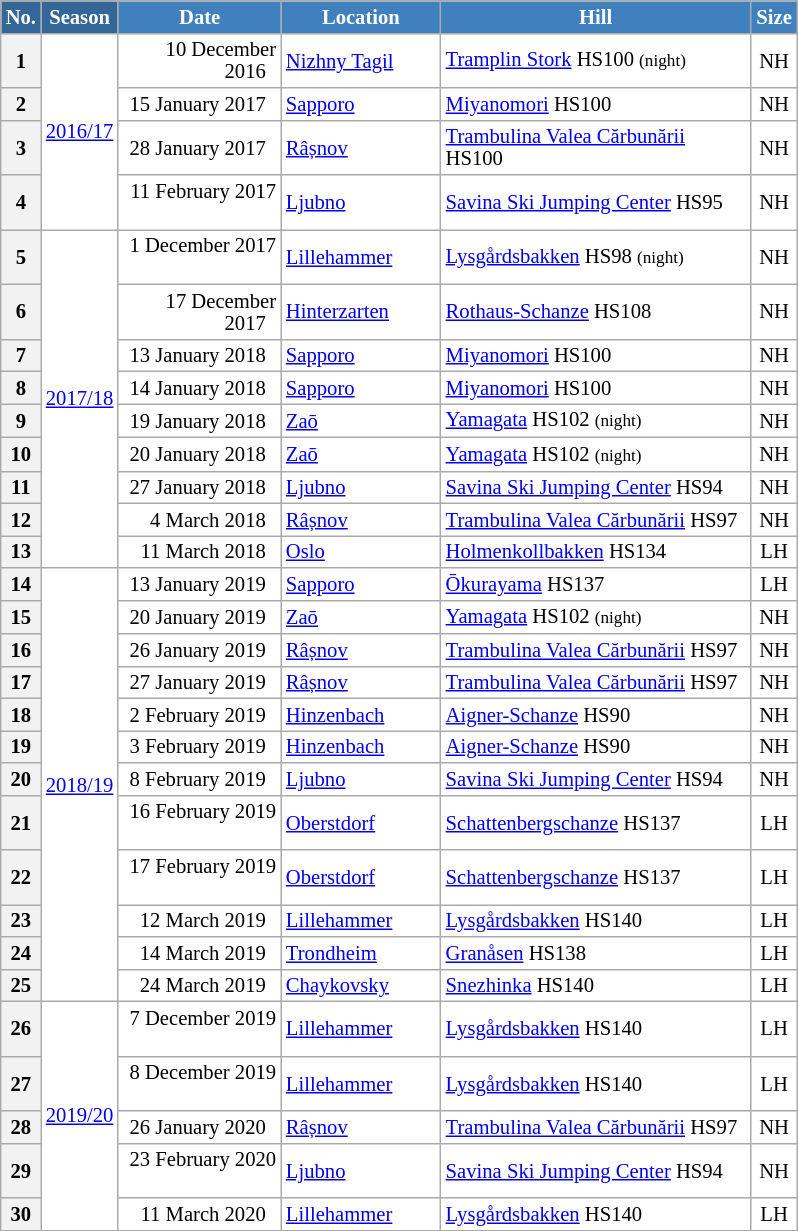<table class="wikitable sortable" style="font-size:86%; line-height:15px; text-align:left; border:grey solid 1px; border-collapse:collapse; background:#ffffff;">
<tr style="background:#efefef;">
<th style="background-color:#369; color:white; width:10px;">No.</th>
<th style="background-color:#369; color:white;  width:30px;">Season</th>
<th style="background-color:#4180be; color:white; width:102px;">Date</th>
<th style="background-color:#4180be; color:white; width:100px;">Location</th>
<th style="background-color:#4180be; color:white; width:200px;">Hill</th>
<th style="background-color:#4180be; color:white; width:25px;">Size</th>
</tr>
<tr>
<th scope=row style="text-align:center;">1</th>
<td align=center rowspan=4><a href='#'>2016/17</a></td>
<td align=right>10 December 2016  </td>
<td> <a href='#'>Nizhny Tagil</a></td>
<td><a href='#'>Tramplin Stork</a> HS100 <small>(night)</small></td>
<td align=center>NH</td>
</tr>
<tr>
<th scope=row style="text-align:center;">2</th>
<td align=right>15 January 2017  </td>
<td> <a href='#'>Sapporo</a></td>
<td><a href='#'>Miyanomori</a> HS100</td>
<td align=center>NH</td>
</tr>
<tr>
<th scope=row style="text-align:center;">3</th>
<td align=right>28 January 2017  </td>
<td> <a href='#'>Râșnov</a></td>
<td><a href='#'>Trambulina Valea Cărbunării</a> HS100</td>
<td align=center>NH</td>
</tr>
<tr>
<th scope=row style="text-align:center;">4</th>
<td align=right>11 February 2017  </td>
<td> <a href='#'>Ljubno</a></td>
<td><a href='#'>Savina Ski Jumping Center</a> HS95</td>
<td align=center>NH</td>
</tr>
<tr>
<th scope=row style="text-align:center;">5</th>
<td rowspan="9" align="center"><a href='#'>2017/18</a></td>
<td align=right>1 December 2017  </td>
<td> <a href='#'>Lillehammer</a></td>
<td><a href='#'>Lysgårdsbakken</a> HS98 <small>(night)</small></td>
<td align=center>NH</td>
</tr>
<tr>
<th scope=row style="text-align:center;">6</th>
<td align=right>17 December 2017  </td>
<td> <a href='#'>Hinterzarten</a></td>
<td><a href='#'>Rothaus-Schanze</a> HS108</td>
<td align=center>NH</td>
</tr>
<tr>
<th scope=row style="text-align:center;">7</th>
<td align=right>13 January 2018  </td>
<td> <a href='#'>Sapporo</a></td>
<td><a href='#'>Miyanomori</a> HS100</td>
<td align=center>NH</td>
</tr>
<tr>
<th scope=row style="text-align:center;">8</th>
<td align=right>14 January 2018  </td>
<td> <a href='#'>Sapporo</a></td>
<td><a href='#'>Miyanomori</a> HS100</td>
<td align=center>NH</td>
</tr>
<tr>
<th scope=row style="text-align:center;">9</th>
<td align=right>19 January 2018  </td>
<td> <a href='#'>Zaō</a></td>
<td><a href='#'>Yamagata</a> HS102 <small>(night)</small></td>
<td align=center>NH</td>
</tr>
<tr>
<th scope=row style="text-align:center;">10</th>
<td align=right>20 January 2018  </td>
<td> <a href='#'>Zaō</a></td>
<td><a href='#'>Yamagata</a> HS102 <small>(night)</small></td>
<td align=center>NH</td>
</tr>
<tr>
<th scope=row style="text-align:center;">11</th>
<td align=right>27 January 2018  </td>
<td> <a href='#'>Ljubno</a></td>
<td><a href='#'>Savina Ski Jumping Center</a> HS94</td>
<td align=center>NH</td>
</tr>
<tr>
<th scope=row style="text-align:center;">12</th>
<td align=right>4 March 2018  </td>
<td> <a href='#'>Râșnov</a></td>
<td><a href='#'>Trambulina Valea Cărbunării</a> HS97</td>
<td align=center>NH</td>
</tr>
<tr>
<th scope=row style="text-align:center;">13</th>
<td align=right>11 March 2018  </td>
<td> <a href='#'>Oslo</a></td>
<td><a href='#'>Holmenkollbakken</a> HS134</td>
<td align=center>LH</td>
</tr>
<tr>
<th scope=row style="text-align:center;">14</th>
<td rowspan="12" align="center"><a href='#'>2018/19</a></td>
<td align=right>13 January 2019  </td>
<td> <a href='#'>Sapporo</a></td>
<td><a href='#'>Ōkurayama</a> HS137</td>
<td align=center>LH</td>
</tr>
<tr>
<th scope=row style="text-align:center;">15</th>
<td align=right>20 January 2019  </td>
<td> <a href='#'>Zaō</a></td>
<td><a href='#'>Yamagata</a> HS102 <small>(night)</small></td>
<td align=center>NH</td>
</tr>
<tr>
<th scope=row style="text-align:center;">16</th>
<td align=right>26 January 2019  </td>
<td> <a href='#'>Râșnov</a></td>
<td><a href='#'>Trambulina Valea Cărbunării</a> HS97</td>
<td align=center>NH</td>
</tr>
<tr>
<th scope=row style="text-align:center;">17</th>
<td align=right>27 January 2019  </td>
<td> <a href='#'>Râșnov</a></td>
<td><a href='#'>Trambulina Valea Cărbunării</a> HS97</td>
<td align=center>NH</td>
</tr>
<tr>
<th scope=row style="text-align:center;">18</th>
<td align=right>2 February 2019  </td>
<td> <a href='#'>Hinzenbach</a></td>
<td><a href='#'>Aigner-Schanze</a> HS90</td>
<td align=center>NH</td>
</tr>
<tr>
<th scope=row style="text-align:center;">19</th>
<td align=right>3 February 2019  </td>
<td> <a href='#'>Hinzenbach</a></td>
<td><a href='#'>Aigner-Schanze</a> HS90</td>
<td align=center>NH</td>
</tr>
<tr>
<th scope=row style="text-align:center;">20</th>
<td align=right>8 February 2019  </td>
<td> <a href='#'>Ljubno</a></td>
<td><a href='#'>Savina Ski Jumping Center</a> HS94</td>
<td align=center>NH</td>
</tr>
<tr>
<th scope=row style="text-align:center;">21</th>
<td align=right>16 February 2019  </td>
<td> <a href='#'>Oberstdorf</a></td>
<td><a href='#'>Schattenbergschanze</a> HS137</td>
<td align=center>LH</td>
</tr>
<tr>
<th scope=row style="text-align:center;">22</th>
<td align=right>17 February 2019  </td>
<td> <a href='#'>Oberstdorf</a></td>
<td><a href='#'>Schattenbergschanze</a> HS137</td>
<td align=center>LH</td>
</tr>
<tr>
<th scope=row style="text-align:center;">23</th>
<td align=right>12 March 2019  </td>
<td> <a href='#'>Lillehammer</a></td>
<td><a href='#'>Lysgårdsbakken</a> HS140</td>
<td align=center>LH</td>
</tr>
<tr>
<th scope=row style="text-align:center;">24</th>
<td align=right>14 March 2019  </td>
<td> <a href='#'>Trondheim</a></td>
<td><a href='#'>Granåsen</a> HS138</td>
<td align=center>LH</td>
</tr>
<tr>
<th scope=row style="text-align:center;">25</th>
<td align=right>24 March 2019  </td>
<td> <a href='#'>Chaykovsky</a></td>
<td><a href='#'>Snezhinka</a> HS140</td>
<td align=center>LH</td>
</tr>
<tr>
<th scope=row style="text-align:center;">26</th>
<td rowspan="5" align="center"><a href='#'>2019/20</a></td>
<td align=right>7 December 2019  </td>
<td> <a href='#'>Lillehammer</a></td>
<td><a href='#'>Lysgårdsbakken</a> HS140</td>
<td align=center>LH</td>
</tr>
<tr>
<th scope=row style="text-align:center;">27</th>
<td align=right>8 December 2019  </td>
<td> <a href='#'>Lillehammer</a></td>
<td><a href='#'>Lysgårdsbakken</a> HS140</td>
<td align=center>LH</td>
</tr>
<tr>
<th scope=row style="text-align:center;">28</th>
<td align=right>26 January 2020  </td>
<td> <a href='#'>Râșnov</a></td>
<td><a href='#'>Trambulina Valea Cărbunării</a> HS97</td>
<td align=center>NH</td>
</tr>
<tr>
<th scope=row style="text-align:center;">29</th>
<td align=right>23 February 2020  </td>
<td> <a href='#'>Ljubno</a></td>
<td><a href='#'>Savina Ski Jumping Center</a> HS94</td>
<td align=center>NH</td>
</tr>
<tr>
<th scope=row style="text-align:center;">30</th>
<td align=right>11 March 2020  </td>
<td> <a href='#'>Lillehammer</a></td>
<td><a href='#'>Lysgårdsbakken</a> HS140</td>
<td align=center>LH</td>
</tr>
</table>
